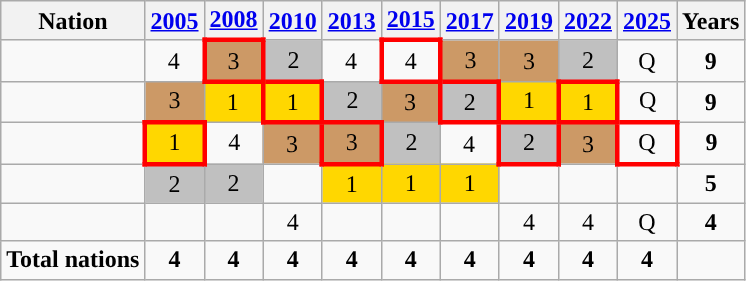<table class="wikitable" style="text-align:center">
<tr>
<th>Nation</th>
<th width=25><a href='#'>2005</a></th>
<th width=25><a href='#'>2008</a></th>
<th width=25><a href='#'>2010</a></th>
<th width=25><a href='#'>2013</a></th>
<th width=25><a href='#'>2015</a></th>
<th width=25><a href='#'>2017</a></th>
<th width=25><a href='#'>2019</a></th>
<th width=25><a href='#'>2022</a></th>
<th width=25><a href='#'>2025</a></th>
<th>Years</th>
</tr>
<tr>
<td align=left></td>
<td>4</td>
<td style="border:3px solid red; background:#c96;">3</td>
<td style="background:silver;">2</td>
<td>4</td>
<td style="border:3px solid red">4</td>
<td style=background:#c96;">3</td>
<td style=background:#c96;">3</td>
<td style="background:silver;">2</td>
<td>Q</td>
<td><strong>9</strong></td>
</tr>
<tr>
<td align=left></td>
<td style="background:#c96;">3</td>
<td bgcolor=gold>1</td>
<td style="border:3px solid red; background:gold;">1</td>
<td style="background:silver;">2</td>
<td style="background:#c96;">3</td>
<td style="border:3px solid red; background:silver;">2</td>
<td style="background:gold;">1</td>
<td style="border:3px solid red;background:gold;">1</td>
<td>Q</td>
<td><strong>9</strong></td>
</tr>
<tr>
<td align=left></td>
<td style="border:3px solid red; background:gold;">1</td>
<td>4</td>
<td style="background:#c96;">3</td>
<td style="border:3px solid red; background:#c96;">3</td>
<td style="background:silver;">2</td>
<td>4</td>
<td style="border:3px solid red;background:silver;">2</td>
<td style="background:#c96;">3</td>
<td style="border:3px solid red">Q</td>
<td><strong>9</strong></td>
</tr>
<tr>
<td align=left></td>
<td style="background:silver;">2</td>
<td style="background:silver;">2</td>
<td></td>
<td style="background:gold;">1</td>
<td style="background:gold;">1</td>
<td bgcolor=gold>1</td>
<td></td>
<td></td>
<td></td>
<td><strong>5</strong></td>
</tr>
<tr>
<td align=left></td>
<td></td>
<td></td>
<td>4</td>
<td></td>
<td></td>
<td></td>
<td>4</td>
<td>4</td>
<td>Q</td>
<td><strong>4</strong></td>
</tr>
<tr>
<td align=left><strong>Total nations</strong></td>
<td><strong>4</strong></td>
<td><strong>4</strong></td>
<td><strong>4</strong></td>
<td><strong>4</strong></td>
<td><strong>4</strong></td>
<td><strong>4</strong></td>
<td><strong>4</strong></td>
<td><strong>4</strong></td>
<td><strong>4</strong></td>
<td></td>
</tr>
</table>
